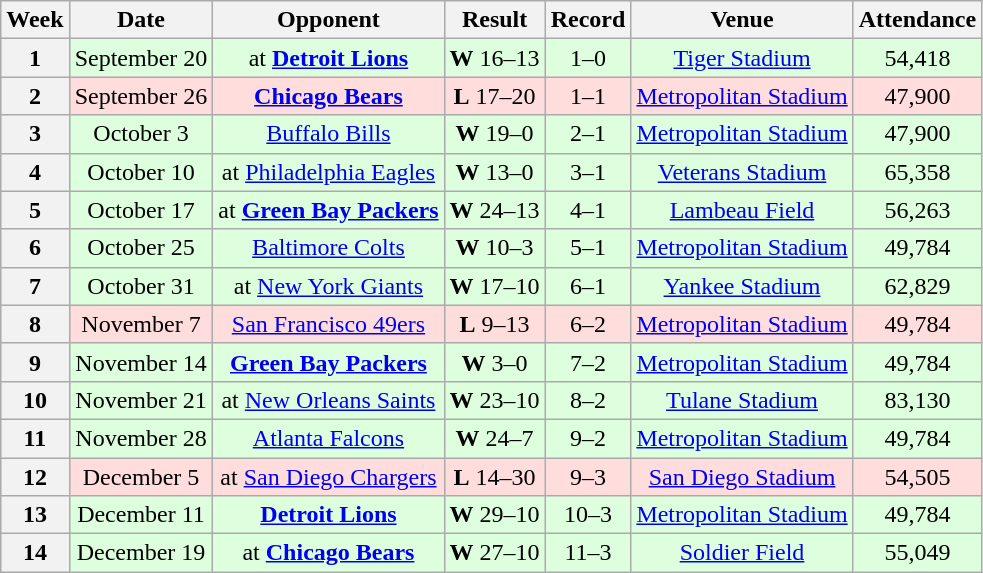<table class="wikitable" style="text-align:center">
<tr>
<th>Week</th>
<th>Date</th>
<th>Opponent</th>
<th>Result</th>
<th>Record</th>
<th>Venue</th>
<th>Attendance</th>
</tr>
<tr bgcolor="#ddffdd">
<th>1</th>
<td>September 20</td>
<td>at <strong><a href='#'>Detroit Lions</a></strong></td>
<td><strong>W</strong> 16–13</td>
<td>1–0</td>
<td><a href='#'>Tiger Stadium</a></td>
<td>54,418</td>
</tr>
<tr bgcolor="#ffdddd">
<th>2</th>
<td>September 26</td>
<td><strong><a href='#'>Chicago Bears</a></strong></td>
<td><strong>L</strong> 17–20</td>
<td>1–1</td>
<td><a href='#'>Metropolitan Stadium</a></td>
<td>47,900</td>
</tr>
<tr bgcolor="#ddffdd">
<th>3</th>
<td>October 3</td>
<td><a href='#'>Buffalo Bills</a></td>
<td><strong>W</strong> 19–0</td>
<td>2–1</td>
<td><a href='#'>Metropolitan Stadium</a></td>
<td>47,900</td>
</tr>
<tr bgcolor="#ddffdd">
<th>4</th>
<td>October 10</td>
<td>at <a href='#'>Philadelphia Eagles</a></td>
<td><strong>W</strong> 13–0</td>
<td>3–1</td>
<td><a href='#'>Veterans Stadium</a></td>
<td>65,358</td>
</tr>
<tr bgcolor="#ddffdd">
<th>5</th>
<td>October 17</td>
<td>at <strong><a href='#'>Green Bay Packers</a></strong></td>
<td><strong>W</strong> 24–13</td>
<td>4–1</td>
<td><a href='#'>Lambeau Field</a></td>
<td>56,263</td>
</tr>
<tr bgcolor="#ddffdd">
<th>6</th>
<td>October 25</td>
<td><a href='#'>Baltimore Colts</a></td>
<td><strong>W</strong> 10–3</td>
<td>5–1</td>
<td><a href='#'>Metropolitan Stadium</a></td>
<td>49,784</td>
</tr>
<tr bgcolor="#ddffdd">
<th>7</th>
<td>October 31</td>
<td>at <a href='#'>New York Giants</a></td>
<td><strong>W</strong> 17–10</td>
<td>6–1</td>
<td><a href='#'>Yankee Stadium</a></td>
<td>62,829</td>
</tr>
<tr bgcolor="#ffdddd">
<th>8</th>
<td>November 7</td>
<td><a href='#'>San Francisco 49ers</a></td>
<td><strong>L</strong> 9–13</td>
<td>6–2</td>
<td><a href='#'>Metropolitan Stadium</a></td>
<td>49,784</td>
</tr>
<tr bgcolor="#ddffdd">
<th>9</th>
<td>November 14</td>
<td><strong><a href='#'>Green Bay Packers</a></strong></td>
<td><strong>W</strong> 3–0</td>
<td>7–2</td>
<td><a href='#'>Metropolitan Stadium</a></td>
<td>49,784</td>
</tr>
<tr bgcolor="#ddffdd">
<th>10</th>
<td>November 21</td>
<td>at <a href='#'>New Orleans Saints</a></td>
<td><strong>W</strong> 23–10</td>
<td>8–2</td>
<td><a href='#'>Tulane Stadium</a></td>
<td>83,130</td>
</tr>
<tr bgcolor="#ddffdd">
<th>11</th>
<td>November 28</td>
<td><a href='#'>Atlanta Falcons</a></td>
<td><strong>W</strong> 24–7</td>
<td>9–2</td>
<td><a href='#'>Metropolitan Stadium</a></td>
<td>49,784</td>
</tr>
<tr bgcolor="#ffdddd">
<th>12</th>
<td>December 5</td>
<td>at <a href='#'>San Diego Chargers</a></td>
<td><strong>L</strong> 14–30</td>
<td>9–3</td>
<td><a href='#'>San Diego Stadium</a></td>
<td>54,505</td>
</tr>
<tr bgcolor="#ddffdd">
<th>13</th>
<td>December 11</td>
<td><strong><a href='#'>Detroit Lions</a></strong></td>
<td><strong>W</strong> 29–10</td>
<td>10–3</td>
<td><a href='#'>Metropolitan Stadium</a></td>
<td>49,784</td>
</tr>
<tr bgcolor="#ddffdd">
<th>14</th>
<td>December 19</td>
<td>at <strong><a href='#'>Chicago Bears</a></strong></td>
<td><strong>W</strong> 27–10</td>
<td>11–3</td>
<td><a href='#'>Soldier Field</a></td>
<td>55,049</td>
</tr>
</table>
